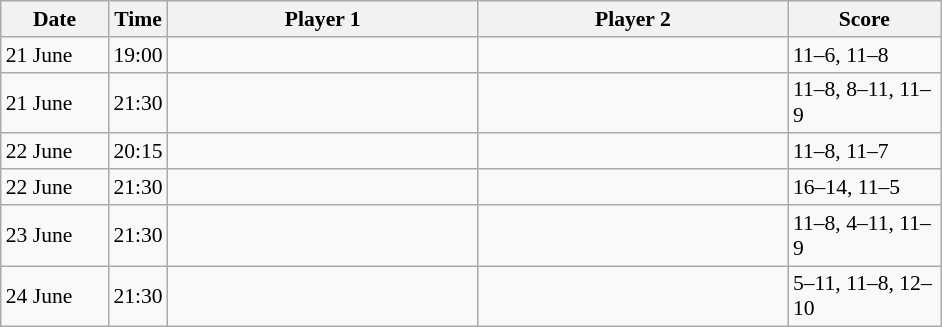<table class="sortable wikitable" style="font-size:90%">
<tr>
<th width="65">Date</th>
<th width="30">Time</th>
<th width="200">Player 1</th>
<th width="200">Player 2</th>
<th width="95">Score</th>
</tr>
<tr>
<td>21 June</td>
<td>19:00</td>
<td><strong></strong></td>
<td></td>
<td>11–6, 11–8</td>
</tr>
<tr>
<td>21 June</td>
<td>21:30</td>
<td><strong></strong></td>
<td></td>
<td>11–8, 8–11, 11–9</td>
</tr>
<tr>
<td>22 June</td>
<td>20:15</td>
<td><strong></strong></td>
<td></td>
<td>11–8, 11–7</td>
</tr>
<tr>
<td>22 June</td>
<td>21:30</td>
<td><strong></strong></td>
<td></td>
<td>16–14, 11–5</td>
</tr>
<tr>
<td>23 June</td>
<td>21:30</td>
<td><strong></strong></td>
<td></td>
<td>11–8, 4–11, 11–9</td>
</tr>
<tr>
<td>24 June</td>
<td>21:30</td>
<td><strong></strong></td>
<td></td>
<td>5–11, 11–8, 12–10</td>
</tr>
</table>
